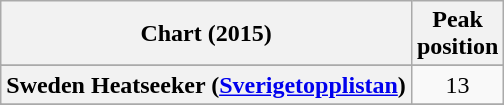<table class="wikitable sortable plainrowheaders">
<tr>
<th>Chart (2015)</th>
<th>Peak<br>position</th>
</tr>
<tr>
</tr>
<tr>
</tr>
<tr>
</tr>
<tr>
</tr>
<tr>
</tr>
<tr>
</tr>
<tr>
</tr>
<tr>
<th scope="row">Sweden Heatseeker (<a href='#'>Sverigetopplistan</a>)</th>
<td style="text-align:center;">13</td>
</tr>
<tr>
</tr>
<tr>
</tr>
<tr>
</tr>
<tr>
</tr>
<tr>
</tr>
<tr>
</tr>
<tr>
</tr>
<tr>
</tr>
<tr>
</tr>
</table>
